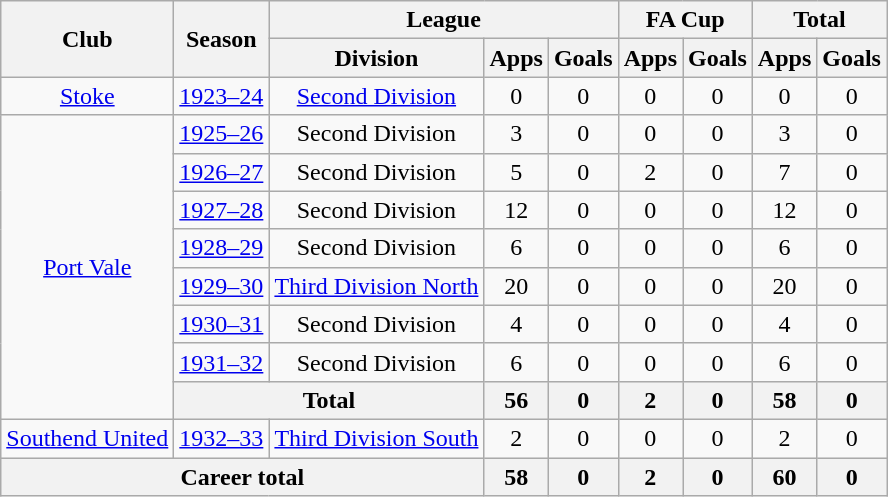<table class="wikitable" style="text-align:center">
<tr>
<th rowspan="2">Club</th>
<th rowspan="2">Season</th>
<th colspan="3">League</th>
<th colspan="2">FA Cup</th>
<th colspan="2">Total</th>
</tr>
<tr>
<th>Division</th>
<th>Apps</th>
<th>Goals</th>
<th>Apps</th>
<th>Goals</th>
<th>Apps</th>
<th>Goals</th>
</tr>
<tr>
<td><a href='#'>Stoke</a></td>
<td><a href='#'>1923–24</a></td>
<td><a href='#'>Second Division</a></td>
<td>0</td>
<td>0</td>
<td>0</td>
<td>0</td>
<td>0</td>
<td>0</td>
</tr>
<tr>
<td rowspan="8"><a href='#'>Port Vale</a></td>
<td><a href='#'>1925–26</a></td>
<td>Second Division</td>
<td>3</td>
<td>0</td>
<td>0</td>
<td>0</td>
<td>3</td>
<td>0</td>
</tr>
<tr>
<td><a href='#'>1926–27</a></td>
<td>Second Division</td>
<td>5</td>
<td>0</td>
<td>2</td>
<td>0</td>
<td>7</td>
<td>0</td>
</tr>
<tr>
<td><a href='#'>1927–28</a></td>
<td>Second Division</td>
<td>12</td>
<td>0</td>
<td>0</td>
<td>0</td>
<td>12</td>
<td>0</td>
</tr>
<tr>
<td><a href='#'>1928–29</a></td>
<td>Second Division</td>
<td>6</td>
<td>0</td>
<td>0</td>
<td>0</td>
<td>6</td>
<td>0</td>
</tr>
<tr>
<td><a href='#'>1929–30</a></td>
<td><a href='#'>Third Division North</a></td>
<td>20</td>
<td>0</td>
<td>0</td>
<td>0</td>
<td>20</td>
<td>0</td>
</tr>
<tr>
<td><a href='#'>1930–31</a></td>
<td>Second Division</td>
<td>4</td>
<td>0</td>
<td>0</td>
<td>0</td>
<td>4</td>
<td>0</td>
</tr>
<tr>
<td><a href='#'>1931–32</a></td>
<td>Second Division</td>
<td>6</td>
<td>0</td>
<td>0</td>
<td>0</td>
<td>6</td>
<td>0</td>
</tr>
<tr>
<th colspan="2">Total</th>
<th>56</th>
<th>0</th>
<th>2</th>
<th>0</th>
<th>58</th>
<th>0</th>
</tr>
<tr>
<td><a href='#'>Southend United</a></td>
<td><a href='#'>1932–33</a></td>
<td><a href='#'>Third Division South</a></td>
<td>2</td>
<td>0</td>
<td>0</td>
<td>0</td>
<td>2</td>
<td>0</td>
</tr>
<tr>
<th colspan="3">Career total</th>
<th>58</th>
<th>0</th>
<th>2</th>
<th>0</th>
<th>60</th>
<th>0</th>
</tr>
</table>
